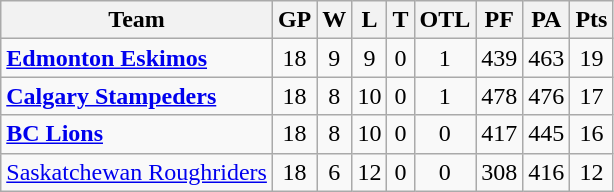<table class="wikitable" style="float:left; margin-right:1em">
<tr>
<th>Team</th>
<th>GP</th>
<th>W</th>
<th>L</th>
<th>T</th>
<th>OTL</th>
<th>PF</th>
<th>PA</th>
<th>Pts</th>
</tr>
<tr align="center">
<td align="left"><strong><a href='#'>Edmonton Eskimos</a></strong></td>
<td>18</td>
<td>9</td>
<td>9</td>
<td>0</td>
<td>1</td>
<td>439</td>
<td>463</td>
<td>19</td>
</tr>
<tr align="center">
<td align="left"><strong><a href='#'>Calgary Stampeders</a></strong></td>
<td>18</td>
<td>8</td>
<td>10</td>
<td>0</td>
<td>1</td>
<td>478</td>
<td>476</td>
<td>17</td>
</tr>
<tr align="center">
<td align="left"><strong><a href='#'>BC Lions</a></strong></td>
<td>18</td>
<td>8</td>
<td>10</td>
<td>0</td>
<td>0</td>
<td>417</td>
<td>445</td>
<td>16</td>
</tr>
<tr align="center">
<td align="left"><a href='#'>Saskatchewan Roughriders</a></td>
<td>18</td>
<td>6</td>
<td>12</td>
<td>0</td>
<td>0</td>
<td>308</td>
<td>416</td>
<td>12</td>
</tr>
</table>
